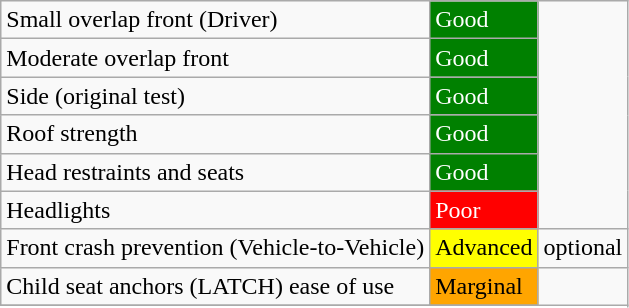<table class="wikitable">
<tr>
<td>Small overlap front (Driver)</td>
<td style="color:white;background: green">Good</td>
</tr>
<tr>
<td>Moderate overlap front</td>
<td style="color:white;background: green">Good</td>
</tr>
<tr>
<td>Side (original test)</td>
<td style="color:white;background: green">Good</td>
</tr>
<tr>
<td>Roof strength</td>
<td style="color:white;background: green">Good</td>
</tr>
<tr>
<td>Head restraints and seats</td>
<td style="color:white;background: green">Good</td>
</tr>
<tr>
<td>Headlights</td>
<td style="color:white;background: red">Poor</td>
</tr>
<tr>
<td>Front crash prevention (Vehicle-to-Vehicle)</td>
<td style="background: yellow">Advanced</td>
<td>optional</td>
</tr>
<tr>
<td>Child seat anchors (LATCH) ease of use</td>
<td style="background: orange">Marginal</td>
</tr>
<tr>
</tr>
</table>
